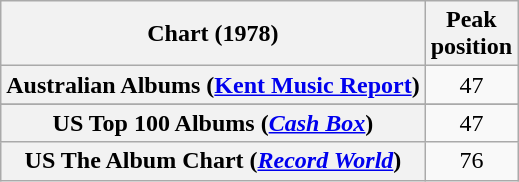<table class="wikitable sortable plainrowheaders" style="text-align:center">
<tr>
<th scope="col">Chart (1978)</th>
<th scope="col">Peak<br>position</th>
</tr>
<tr>
<th scope="row">Australian Albums (<a href='#'>Kent Music Report</a>)</th>
<td>47</td>
</tr>
<tr>
</tr>
<tr>
</tr>
<tr>
<th scope="row">US Top 100 Albums (<em><a href='#'>Cash Box</a></em>)</th>
<td>47</td>
</tr>
<tr>
<th scope="row">US The Album Chart (<em><a href='#'>Record World</a></em>)</th>
<td>76</td>
</tr>
</table>
